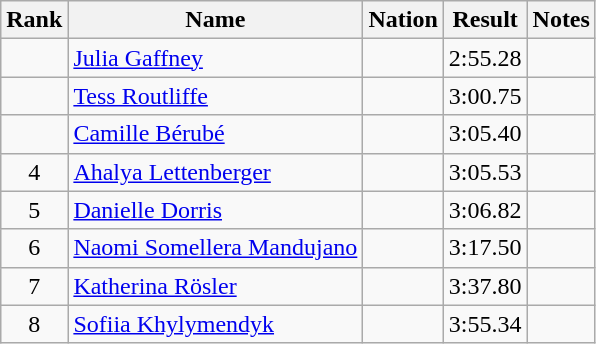<table class="wikitable sortable" style="text-align:center">
<tr>
<th>Rank</th>
<th>Name</th>
<th>Nation</th>
<th>Result</th>
<th>Notes</th>
</tr>
<tr>
<td></td>
<td align=left><a href='#'>Julia Gaffney</a></td>
<td align=left></td>
<td>2:55.28</td>
<td></td>
</tr>
<tr>
<td></td>
<td align=left><a href='#'>Tess Routliffe</a></td>
<td align=left></td>
<td>3:00.75</td>
<td></td>
</tr>
<tr>
<td></td>
<td align=left><a href='#'>Camille Bérubé</a></td>
<td align=left></td>
<td>3:05.40</td>
<td></td>
</tr>
<tr>
<td>4</td>
<td align=left><a href='#'>Ahalya Lettenberger</a></td>
<td align=left></td>
<td>3:05.53</td>
<td></td>
</tr>
<tr>
<td>5</td>
<td align=left><a href='#'>Danielle Dorris</a></td>
<td align=left></td>
<td>3:06.82</td>
<td></td>
</tr>
<tr>
<td>6</td>
<td align=left><a href='#'>Naomi Somellera Mandujano</a></td>
<td align=left></td>
<td>3:17.50</td>
<td></td>
</tr>
<tr>
<td>7</td>
<td align=left><a href='#'>Katherina Rösler</a></td>
<td align=left></td>
<td>3:37.80</td>
<td></td>
</tr>
<tr>
<td>8</td>
<td align=left><a href='#'>Sofiia Khylymendyk</a></td>
<td align=left></td>
<td>3:55.34</td>
<td></td>
</tr>
</table>
